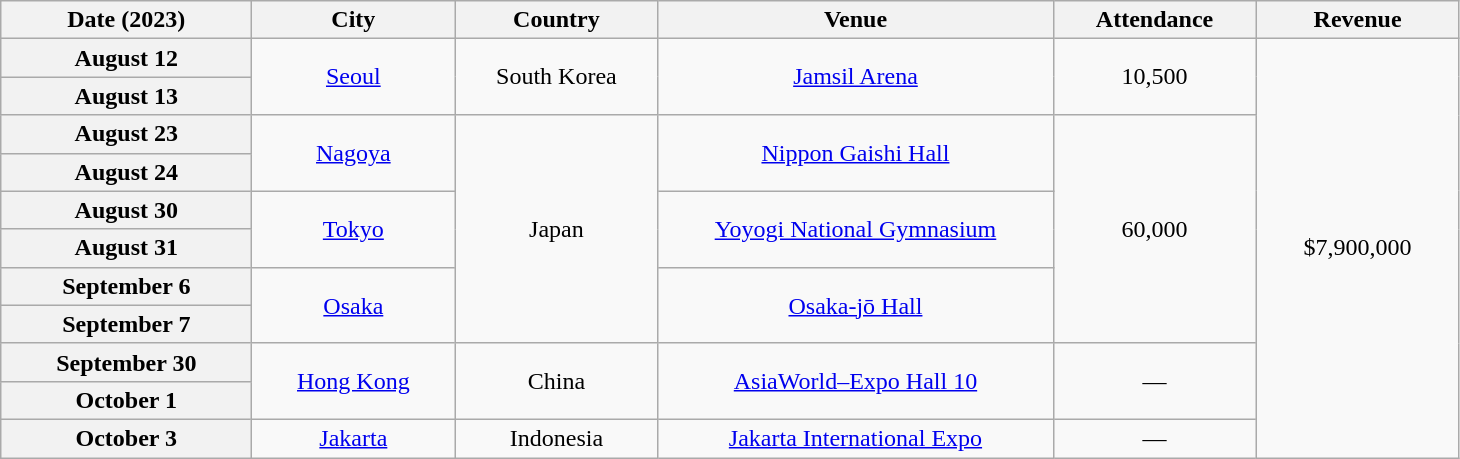<table class="wikitable plainrowheaders" style="text-align:center">
<tr>
<th scope="col" style="width:10em">Date (2023)</th>
<th scope="col" style="width:8em">City</th>
<th scope="col" style="width:8em">Country</th>
<th scope="col" style="width:16em">Venue</th>
<th scope="col" style="width:8em">Attendance</th>
<th scope="col" style="width:8em">Revenue</th>
</tr>
<tr>
<th scope="row" style="text-align:center">August 12</th>
<td rowspan="2"><a href='#'>Seoul</a></td>
<td rowspan="2">South Korea</td>
<td rowspan="2"><a href='#'>Jamsil Arena</a></td>
<td rowspan="2">10,500</td>
<td rowspan="11">$7,900,000</td>
</tr>
<tr>
<th scope="row" style="text-align:center">August 13</th>
</tr>
<tr>
<th scope="row" style="text-align:center">August 23</th>
<td rowspan="2"><a href='#'>Nagoya</a></td>
<td rowspan="6">Japan</td>
<td rowspan="2"><a href='#'>Nippon Gaishi Hall</a></td>
<td rowspan="6">60,000</td>
</tr>
<tr>
<th scope="row" style="text-align:center">August 24</th>
</tr>
<tr>
<th scope="row" style="text-align:center">August 30</th>
<td rowspan="2"><a href='#'>Tokyo</a></td>
<td rowspan="2"><a href='#'>Yoyogi National Gymnasium</a></td>
</tr>
<tr>
<th scope="row" style="text-align:center">August 31</th>
</tr>
<tr>
<th scope="row" style="text-align:center">September 6</th>
<td rowspan="2"><a href='#'>Osaka</a></td>
<td rowspan="2"><a href='#'>Osaka-jō Hall</a></td>
</tr>
<tr>
<th scope="row" style="text-align:center">September 7</th>
</tr>
<tr>
<th scope="row" style="text-align:center">September 30</th>
<td rowspan="2"><a href='#'>Hong Kong</a></td>
<td rowspan="2">China</td>
<td rowspan="2"><a href='#'>AsiaWorld–Expo Hall 10</a></td>
<td rowspan="2">—</td>
</tr>
<tr>
<th scope="row" style="text-align:center">October 1</th>
</tr>
<tr>
<th scope="row" style="text-align:center">October 3</th>
<td><a href='#'>Jakarta</a></td>
<td>Indonesia</td>
<td><a href='#'>Jakarta International Expo</a></td>
<td>—</td>
</tr>
</table>
